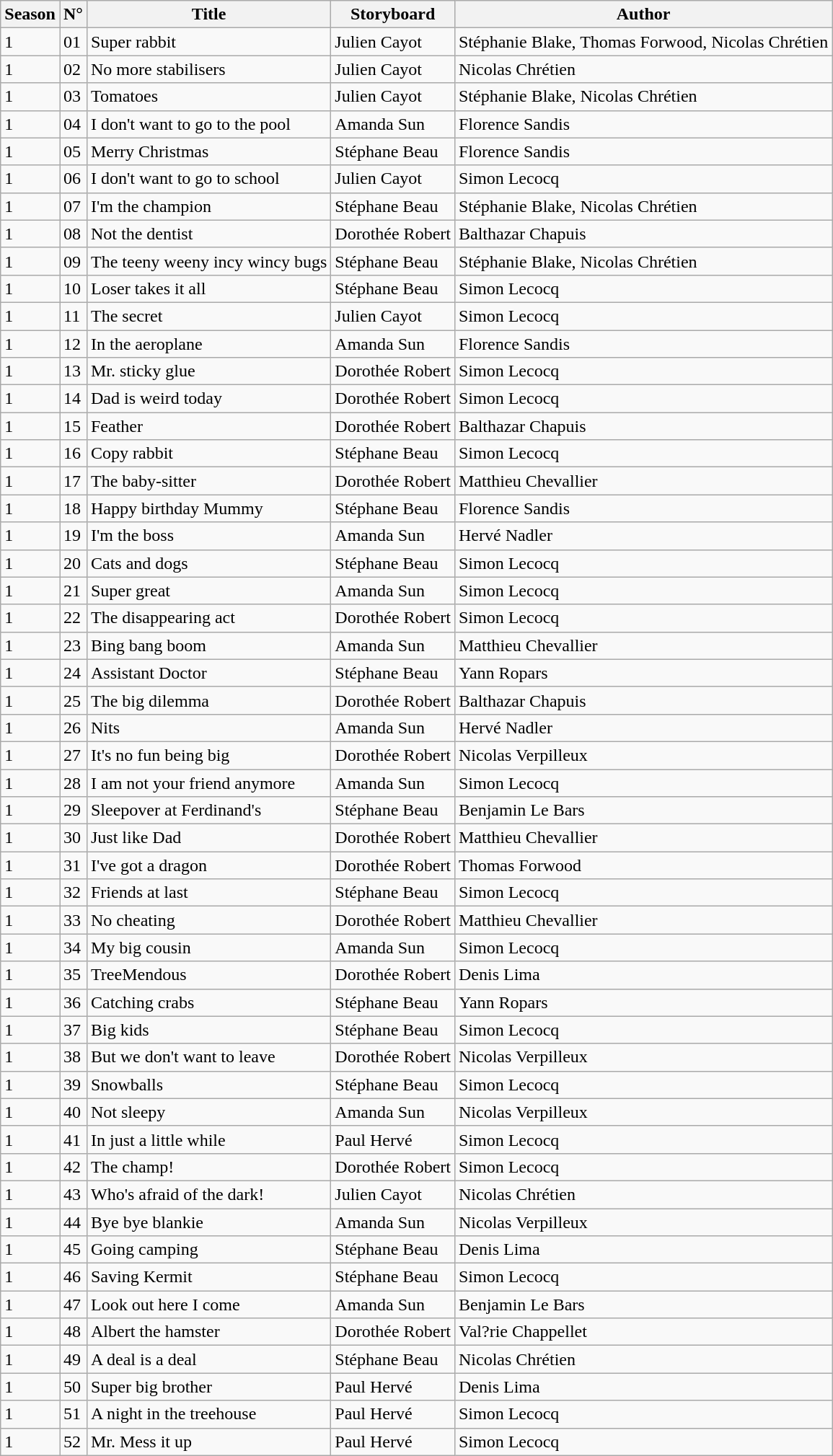<table class="wikitable sortable">
<tr>
<th>Season</th>
<th>N°</th>
<th>Title</th>
<th>Storyboard</th>
<th>Author</th>
</tr>
<tr>
<td>1</td>
<td>01</td>
<td>Super rabbit</td>
<td>Julien Cayot</td>
<td>Stéphanie Blake, Thomas Forwood, Nicolas Chrétien</td>
</tr>
<tr>
<td>1</td>
<td>02</td>
<td>No more stabilisers</td>
<td>Julien Cayot</td>
<td>Nicolas Chrétien</td>
</tr>
<tr>
<td>1</td>
<td>03</td>
<td>Tomatoes</td>
<td>Julien Cayot</td>
<td>Stéphanie Blake, Nicolas Chrétien</td>
</tr>
<tr>
<td>1</td>
<td>04</td>
<td>I don't want to go to the pool</td>
<td>Amanda Sun</td>
<td>Florence Sandis</td>
</tr>
<tr>
<td>1</td>
<td>05</td>
<td>Merry Christmas</td>
<td>Stéphane Beau</td>
<td>Florence Sandis</td>
</tr>
<tr>
<td>1</td>
<td>06</td>
<td>I don't want to go to school</td>
<td>Julien Cayot</td>
<td>Simon Lecocq</td>
</tr>
<tr>
<td>1</td>
<td>07</td>
<td>I'm the champion</td>
<td>Stéphane Beau</td>
<td>Stéphanie Blake, Nicolas Chrétien</td>
</tr>
<tr>
<td>1</td>
<td>08</td>
<td>Not the dentist</td>
<td>Dorothée Robert</td>
<td>Balthazar Chapuis</td>
</tr>
<tr>
<td>1</td>
<td>09</td>
<td>The teeny weeny incy wincy bugs</td>
<td>Stéphane Beau</td>
<td>Stéphanie Blake, Nicolas Chrétien</td>
</tr>
<tr>
<td>1</td>
<td>10</td>
<td>Loser takes it all</td>
<td>Stéphane Beau</td>
<td>Simon Lecocq</td>
</tr>
<tr>
<td>1</td>
<td>11</td>
<td>The secret</td>
<td>Julien Cayot</td>
<td>Simon Lecocq</td>
</tr>
<tr>
<td>1</td>
<td>12</td>
<td>In the aeroplane</td>
<td>Amanda Sun</td>
<td>Florence Sandis</td>
</tr>
<tr>
<td>1</td>
<td>13</td>
<td>Mr. sticky glue</td>
<td>Dorothée Robert</td>
<td>Simon Lecocq</td>
</tr>
<tr>
<td>1</td>
<td>14</td>
<td>Dad is weird today</td>
<td>Dorothée Robert</td>
<td>Simon Lecocq</td>
</tr>
<tr>
<td>1</td>
<td>15</td>
<td>Feather</td>
<td>Dorothée Robert</td>
<td>Balthazar Chapuis</td>
</tr>
<tr>
<td>1</td>
<td>16</td>
<td>Copy rabbit</td>
<td>Stéphane Beau</td>
<td>Simon Lecocq</td>
</tr>
<tr>
<td>1</td>
<td>17</td>
<td>The baby-sitter</td>
<td>Dorothée Robert</td>
<td>Matthieu Chevallier</td>
</tr>
<tr>
<td>1</td>
<td>18</td>
<td>Happy birthday Mummy</td>
<td>Stéphane Beau</td>
<td>Florence Sandis</td>
</tr>
<tr>
<td>1</td>
<td>19</td>
<td>I'm the boss</td>
<td>Amanda Sun</td>
<td>Hervé Nadler</td>
</tr>
<tr>
<td>1</td>
<td>20</td>
<td>Cats and dogs</td>
<td>Stéphane Beau</td>
<td>Simon Lecocq</td>
</tr>
<tr>
<td>1</td>
<td>21</td>
<td>Super great</td>
<td>Amanda Sun</td>
<td>Simon Lecocq</td>
</tr>
<tr>
<td>1</td>
<td>22</td>
<td>The disappearing act</td>
<td>Dorothée Robert</td>
<td>Simon Lecocq</td>
</tr>
<tr>
<td>1</td>
<td>23</td>
<td>Bing bang boom</td>
<td>Amanda Sun</td>
<td>Matthieu Chevallier</td>
</tr>
<tr>
<td>1</td>
<td>24</td>
<td>Assistant Doctor</td>
<td>Stéphane Beau</td>
<td>Yann Ropars</td>
</tr>
<tr>
<td>1</td>
<td>25</td>
<td>The big dilemma</td>
<td>Dorothée Robert</td>
<td>Balthazar Chapuis</td>
</tr>
<tr>
<td>1</td>
<td>26</td>
<td>Nits</td>
<td>Amanda Sun</td>
<td>Hervé Nadler</td>
</tr>
<tr>
<td>1</td>
<td>27</td>
<td>It's no fun being big</td>
<td>Dorothée Robert</td>
<td>Nicolas Verpilleux</td>
</tr>
<tr>
<td>1</td>
<td>28</td>
<td>I am not your friend anymore</td>
<td>Amanda Sun</td>
<td>Simon Lecocq</td>
</tr>
<tr>
<td>1</td>
<td>29</td>
<td>Sleepover at Ferdinand's</td>
<td>Stéphane Beau</td>
<td>Benjamin Le Bars</td>
</tr>
<tr>
<td>1</td>
<td>30</td>
<td>Just like Dad</td>
<td>Dorothée Robert</td>
<td>Matthieu Chevallier</td>
</tr>
<tr>
<td>1</td>
<td>31</td>
<td>I've got a dragon</td>
<td>Dorothée Robert</td>
<td>Thomas Forwood</td>
</tr>
<tr>
<td>1</td>
<td>32</td>
<td>Friends at last</td>
<td>Stéphane Beau</td>
<td>Simon Lecocq</td>
</tr>
<tr>
<td>1</td>
<td>33</td>
<td>No cheating</td>
<td>Dorothée Robert</td>
<td>Matthieu Chevallier</td>
</tr>
<tr>
<td>1</td>
<td>34</td>
<td>My big cousin</td>
<td>Amanda Sun</td>
<td>Simon Lecocq</td>
</tr>
<tr>
<td>1</td>
<td>35</td>
<td>TreeMendous</td>
<td>Dorothée Robert</td>
<td>Denis Lima</td>
</tr>
<tr>
<td>1</td>
<td>36</td>
<td>Catching crabs</td>
<td>Stéphane Beau</td>
<td>Yann Ropars</td>
</tr>
<tr>
<td>1</td>
<td>37</td>
<td>Big kids</td>
<td>Stéphane Beau</td>
<td>Simon Lecocq</td>
</tr>
<tr>
<td>1</td>
<td>38</td>
<td>But we don't want to leave</td>
<td>Dorothée Robert</td>
<td>Nicolas Verpilleux</td>
</tr>
<tr>
<td>1</td>
<td>39</td>
<td>Snowballs</td>
<td>Stéphane Beau</td>
<td>Simon Lecocq</td>
</tr>
<tr>
<td>1</td>
<td>40</td>
<td>Not sleepy</td>
<td>Amanda Sun</td>
<td>Nicolas Verpilleux</td>
</tr>
<tr>
<td>1</td>
<td>41</td>
<td>In just a little while</td>
<td>Paul Hervé</td>
<td>Simon Lecocq</td>
</tr>
<tr>
<td>1</td>
<td>42</td>
<td>The champ!</td>
<td>Dorothée Robert</td>
<td>Simon Lecocq</td>
</tr>
<tr>
<td>1</td>
<td>43</td>
<td>Who's afraid of the dark!</td>
<td>Julien Cayot</td>
<td>Nicolas Chrétien</td>
</tr>
<tr>
<td>1</td>
<td>44</td>
<td>Bye bye blankie</td>
<td>Amanda Sun</td>
<td>Nicolas Verpilleux</td>
</tr>
<tr>
<td>1</td>
<td>45</td>
<td>Going camping</td>
<td>Stéphane Beau</td>
<td>Denis Lima</td>
</tr>
<tr>
<td>1</td>
<td>46</td>
<td>Saving Kermit</td>
<td>Stéphane Beau</td>
<td>Simon Lecocq</td>
</tr>
<tr>
<td>1</td>
<td>47</td>
<td>Look out here I come</td>
<td>Amanda Sun</td>
<td>Benjamin Le Bars</td>
</tr>
<tr>
<td>1</td>
<td>48</td>
<td>Albert the hamster</td>
<td>Dorothée Robert</td>
<td>Val?rie Chappellet</td>
</tr>
<tr>
<td>1</td>
<td>49</td>
<td>A deal is a deal</td>
<td>Stéphane Beau</td>
<td>Nicolas Chrétien</td>
</tr>
<tr>
<td>1</td>
<td>50</td>
<td>Super big brother</td>
<td>Paul Hervé</td>
<td>Denis Lima</td>
</tr>
<tr>
<td>1</td>
<td>51</td>
<td>A night in the treehouse</td>
<td>Paul Hervé</td>
<td>Simon Lecocq</td>
</tr>
<tr>
<td>1</td>
<td>52</td>
<td>Mr. Mess it up</td>
<td>Paul Hervé</td>
<td>Simon Lecocq</td>
</tr>
</table>
